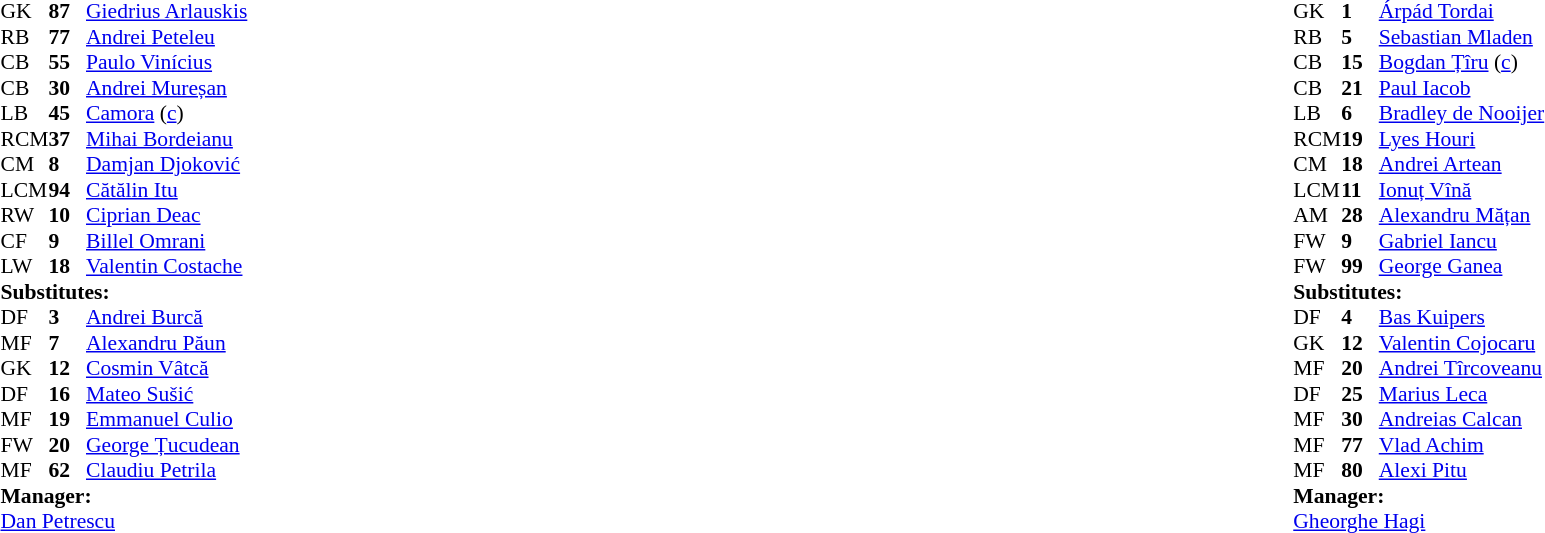<table width="100%">
<tr>
<td valign="top" width="50%"><br><table style="font-size: 90%" cellspacing="0" cellpadding="0">
<tr>
<td colspan="4"></td>
</tr>
<tr>
<th width=25></th>
<th width=25></th>
</tr>
<tr>
<td>GK</td>
<td><strong>87</strong></td>
<td> <a href='#'>Giedrius Arlauskis</a></td>
</tr>
<tr>
<td>RB</td>
<td><strong>77</strong></td>
<td> <a href='#'>Andrei Peteleu</a></td>
</tr>
<tr>
<td>CB</td>
<td><strong>55</strong></td>
<td> <a href='#'>Paulo Vinícius</a></td>
</tr>
<tr>
<td>CB</td>
<td><strong>30</strong></td>
<td> <a href='#'>Andrei Mureșan</a></td>
</tr>
<tr>
<td>LB</td>
<td><strong>45</strong></td>
<td> <a href='#'>Camora</a> (<a href='#'>c</a>)</td>
<td></td>
</tr>
<tr>
<td>RCM</td>
<td><strong>37</strong></td>
<td> <a href='#'>Mihai Bordeianu</a></td>
</tr>
<tr>
<td>CM</td>
<td><strong>8</strong></td>
<td> <a href='#'>Damjan Djoković</a></td>
<td></td>
</tr>
<tr>
<td>LCM</td>
<td><strong>94</strong></td>
<td> <a href='#'>Cătălin Itu</a></td>
<td></td>
<td></td>
</tr>
<tr>
<td>RW</td>
<td><strong>10</strong></td>
<td> <a href='#'>Ciprian Deac</a></td>
</tr>
<tr>
<td>CF</td>
<td><strong>9</strong></td>
<td> <a href='#'>Billel Omrani</a></td>
<td></td>
<td></td>
</tr>
<tr>
<td>LW</td>
<td><strong>18</strong></td>
<td> <a href='#'>Valentin Costache</a></td>
<td></td>
<td></td>
</tr>
<tr>
<td colspan=3><strong>Substitutes:</strong></td>
</tr>
<tr>
<td>DF</td>
<td><strong>3</strong></td>
<td> <a href='#'>Andrei Burcă</a></td>
</tr>
<tr>
<td>MF</td>
<td><strong>7</strong></td>
<td> <a href='#'>Alexandru Păun</a></td>
</tr>
<tr>
<td>GK</td>
<td><strong>12</strong></td>
<td> <a href='#'>Cosmin Vâtcă</a></td>
</tr>
<tr>
<td>DF</td>
<td><strong>16</strong></td>
<td> <a href='#'>Mateo Sušić</a></td>
</tr>
<tr>
<td>MF</td>
<td><strong>19</strong></td>
<td> <a href='#'>Emmanuel Culio</a></td>
<td></td>
<td></td>
</tr>
<tr>
<td>FW</td>
<td><strong>20</strong></td>
<td> <a href='#'>George Țucudean</a></td>
<td></td>
<td></td>
</tr>
<tr>
<td>MF</td>
<td><strong>62</strong></td>
<td> <a href='#'>Claudiu Petrila</a></td>
<td></td>
<td></td>
</tr>
<tr>
<td colspan=3><strong>Manager:</strong></td>
</tr>
<tr>
<td colspan=4> <a href='#'>Dan Petrescu</a></td>
</tr>
</table>
</td>
<td valign="top"></td>
<td style="vertical-align:top; width:50%;"><br><table style="font-size: 90%" cellspacing="0" cellpadding="0" align=center>
<tr>
<th width=25></th>
<th width=25></th>
</tr>
<tr>
<td>GK</td>
<td><strong>1</strong></td>
<td> <a href='#'>Árpád Tordai</a></td>
</tr>
<tr>
<td>RB</td>
<td><strong>5</strong></td>
<td> <a href='#'>Sebastian Mladen</a></td>
</tr>
<tr>
<td>CB</td>
<td><strong>15</strong></td>
<td> <a href='#'>Bogdan Țîru</a> (<a href='#'>c</a>)</td>
</tr>
<tr>
<td>CB</td>
<td><strong>21</strong></td>
<td> <a href='#'>Paul Iacob</a></td>
<td></td>
</tr>
<tr>
<td>LB</td>
<td><strong>6</strong></td>
<td> <a href='#'>Bradley de Nooijer</a></td>
<td></td>
<td></td>
</tr>
<tr>
<td>RCM</td>
<td><strong>19</strong></td>
<td> <a href='#'>Lyes Houri</a></td>
</tr>
<tr>
<td>CM</td>
<td><strong>18</strong></td>
<td> <a href='#'>Andrei Artean</a></td>
<td></td>
</tr>
<tr>
<td>LCM</td>
<td><strong>11</strong></td>
<td> <a href='#'>Ionuț Vînă</a></td>
</tr>
<tr>
<td>AM</td>
<td><strong>28</strong></td>
<td> <a href='#'>Alexandru Mățan</a></td>
</tr>
<tr>
<td>FW</td>
<td><strong>9</strong></td>
<td> <a href='#'>Gabriel Iancu</a></td>
<td></td>
<td></td>
</tr>
<tr>
<td>FW</td>
<td><strong>99</strong></td>
<td> <a href='#'>George Ganea</a></td>
<td></td>
<td></td>
</tr>
<tr>
<td colspan=3><strong>Substitutes:</strong></td>
</tr>
<tr>
<td>DF</td>
<td><strong>4</strong></td>
<td> <a href='#'>Bas Kuipers</a></td>
<td></td>
<td></td>
</tr>
<tr>
<td>GK</td>
<td><strong>12</strong></td>
<td> <a href='#'>Valentin Cojocaru</a></td>
</tr>
<tr>
<td>MF</td>
<td><strong>20</strong></td>
<td> <a href='#'>Andrei Tîrcoveanu</a></td>
</tr>
<tr>
<td>DF</td>
<td><strong>25</strong></td>
<td> <a href='#'>Marius Leca</a></td>
<td></td>
<td></td>
</tr>
<tr>
<td>MF</td>
<td><strong>30</strong></td>
<td> <a href='#'>Andreias Calcan</a></td>
<td></td>
<td></td>
</tr>
<tr>
<td>MF</td>
<td><strong>77</strong></td>
<td> <a href='#'>Vlad Achim</a></td>
</tr>
<tr>
<td>MF</td>
<td><strong>80</strong></td>
<td> <a href='#'>Alexi Pitu</a></td>
</tr>
<tr>
<td colspan=3><strong>Manager:</strong></td>
</tr>
<tr>
<td colspan=4> <a href='#'>Gheorghe Hagi</a></td>
</tr>
</table>
</td>
</tr>
</table>
